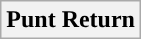<table class="wikitable" style="text-align:center">
<tr>
<th colspan="8">Punt Return</th>
</tr>
</table>
